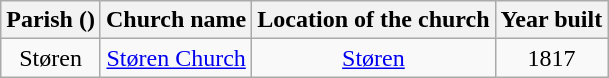<table class="wikitable" style="text-align:center">
<tr>
<th>Parish ()</th>
<th>Church name</th>
<th>Location of the church</th>
<th>Year built</th>
</tr>
<tr>
<td rowspan="1">Støren</td>
<td><a href='#'>Støren Church</a></td>
<td><a href='#'>Støren</a></td>
<td>1817</td>
</tr>
</table>
